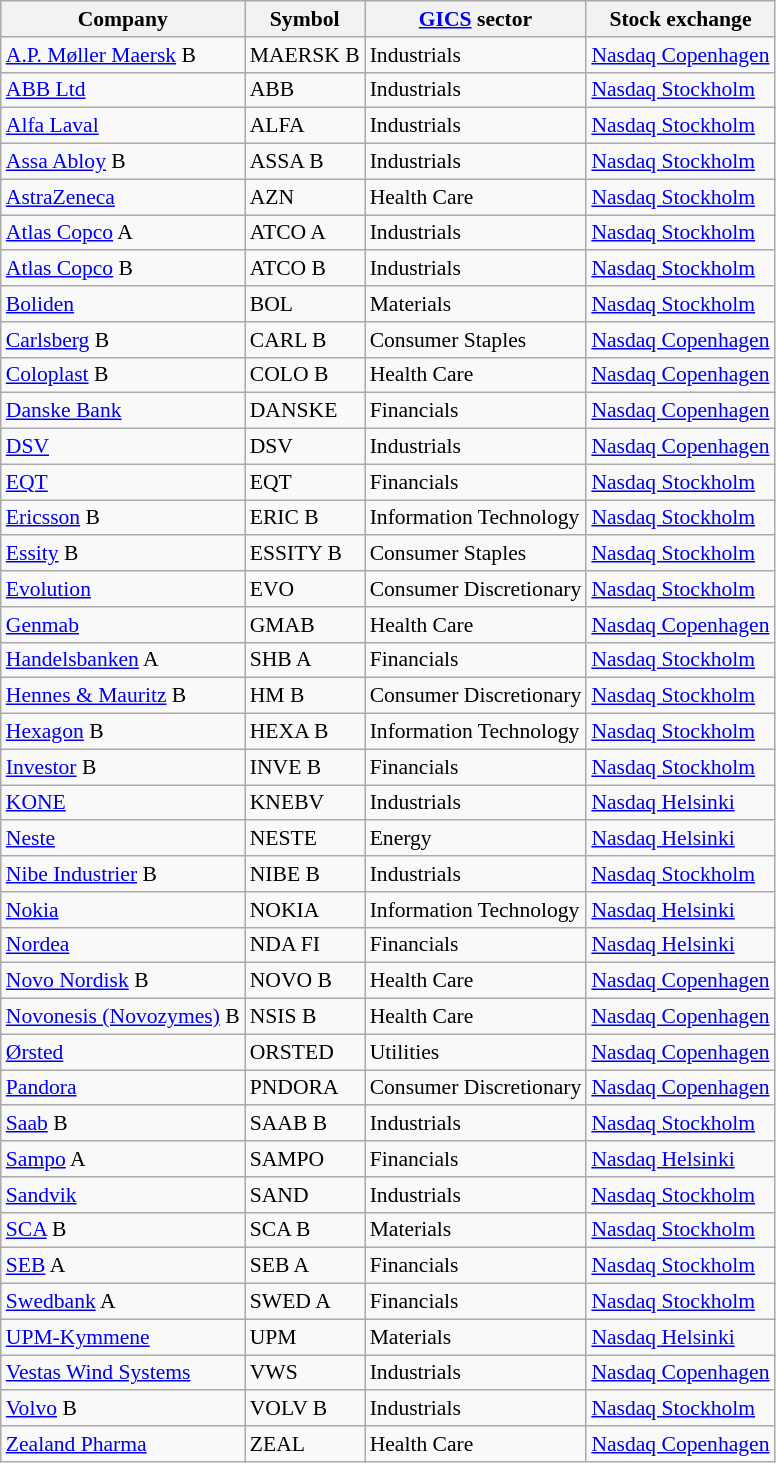<table class="wikitable sortable" style="font-size: 90%;" cellpadding=2 cellspacing=2>
<tr>
<th>Company</th>
<th>Symbol</th>
<th><a href='#'>GICS</a> sector</th>
<th>Stock exchange</th>
</tr>
<tr>
<td><a href='#'>A.P. Møller Maersk</a> B</td>
<td>MAERSK B</td>
<td>Industrials</td>
<td> <a href='#'>Nasdaq Copenhagen</a></td>
</tr>
<tr>
<td><a href='#'>ABB Ltd</a></td>
<td>ABB</td>
<td>Industrials</td>
<td> <a href='#'>Nasdaq Stockholm</a></td>
</tr>
<tr>
<td><a href='#'>Alfa Laval</a></td>
<td>ALFA</td>
<td>Industrials</td>
<td> <a href='#'>Nasdaq Stockholm</a></td>
</tr>
<tr>
<td><a href='#'>Assa Abloy</a> B</td>
<td>ASSA B</td>
<td>Industrials</td>
<td> <a href='#'>Nasdaq Stockholm</a></td>
</tr>
<tr>
<td><a href='#'>AstraZeneca</a></td>
<td>AZN</td>
<td>Health Care</td>
<td> <a href='#'>Nasdaq Stockholm</a></td>
</tr>
<tr>
<td><a href='#'>Atlas Copco</a> A</td>
<td>ATCO A</td>
<td>Industrials</td>
<td> <a href='#'>Nasdaq Stockholm</a></td>
</tr>
<tr>
<td><a href='#'>Atlas Copco</a> B</td>
<td>ATCO B</td>
<td>Industrials</td>
<td> <a href='#'>Nasdaq Stockholm</a></td>
</tr>
<tr>
<td><a href='#'>Boliden</a></td>
<td>BOL</td>
<td>Materials</td>
<td> <a href='#'>Nasdaq Stockholm</a></td>
</tr>
<tr>
<td><a href='#'>Carlsberg</a> B</td>
<td>CARL B</td>
<td>Consumer Staples</td>
<td> <a href='#'>Nasdaq Copenhagen</a></td>
</tr>
<tr>
<td><a href='#'>Coloplast</a> B</td>
<td>COLO B</td>
<td>Health Care</td>
<td> <a href='#'>Nasdaq Copenhagen</a></td>
</tr>
<tr>
<td><a href='#'>Danske Bank</a></td>
<td>DANSKE</td>
<td>Financials</td>
<td> <a href='#'>Nasdaq Copenhagen</a></td>
</tr>
<tr>
<td><a href='#'>DSV</a></td>
<td>DSV</td>
<td>Industrials</td>
<td> <a href='#'>Nasdaq Copenhagen</a></td>
</tr>
<tr>
<td><a href='#'>EQT</a></td>
<td>EQT</td>
<td>Financials</td>
<td> <a href='#'>Nasdaq Stockholm</a></td>
</tr>
<tr>
<td><a href='#'>Ericsson</a> B</td>
<td>ERIC B</td>
<td>Information Technology</td>
<td> <a href='#'>Nasdaq Stockholm</a></td>
</tr>
<tr>
<td><a href='#'>Essity</a> B</td>
<td>ESSITY B</td>
<td>Consumer Staples</td>
<td> <a href='#'>Nasdaq Stockholm</a></td>
</tr>
<tr>
<td><a href='#'>Evolution</a></td>
<td>EVO</td>
<td>Consumer Discretionary</td>
<td> <a href='#'>Nasdaq Stockholm</a></td>
</tr>
<tr>
<td><a href='#'>Genmab</a></td>
<td>GMAB</td>
<td>Health Care</td>
<td> <a href='#'>Nasdaq Copenhagen</a></td>
</tr>
<tr>
<td><a href='#'>Handelsbanken</a> A</td>
<td>SHB A</td>
<td>Financials</td>
<td> <a href='#'>Nasdaq Stockholm</a></td>
</tr>
<tr>
<td><a href='#'>Hennes & Mauritz</a> B</td>
<td>HM B</td>
<td>Consumer Discretionary</td>
<td> <a href='#'>Nasdaq Stockholm</a></td>
</tr>
<tr>
<td><a href='#'>Hexagon</a> B</td>
<td>HEXA B</td>
<td>Information Technology</td>
<td> <a href='#'>Nasdaq Stockholm</a></td>
</tr>
<tr>
<td><a href='#'>Investor</a> B</td>
<td>INVE B</td>
<td>Financials</td>
<td> <a href='#'>Nasdaq Stockholm</a></td>
</tr>
<tr>
<td><a href='#'>KONE</a></td>
<td>KNEBV</td>
<td>Industrials</td>
<td> <a href='#'>Nasdaq Helsinki</a></td>
</tr>
<tr>
<td><a href='#'>Neste</a></td>
<td>NESTE</td>
<td>Energy</td>
<td> <a href='#'>Nasdaq Helsinki</a></td>
</tr>
<tr>
<td><a href='#'>Nibe Industrier</a> B</td>
<td>NIBE B</td>
<td>Industrials</td>
<td> <a href='#'>Nasdaq Stockholm</a></td>
</tr>
<tr>
<td><a href='#'>Nokia</a></td>
<td>NOKIA</td>
<td>Information Technology</td>
<td> <a href='#'>Nasdaq Helsinki</a></td>
</tr>
<tr>
<td><a href='#'>Nordea</a></td>
<td>NDA FI</td>
<td>Financials</td>
<td> <a href='#'>Nasdaq Helsinki</a></td>
</tr>
<tr>
<td><a href='#'>Novo Nordisk</a> B</td>
<td>NOVO B</td>
<td>Health Care</td>
<td> <a href='#'>Nasdaq Copenhagen</a></td>
</tr>
<tr>
<td><a href='#'>Novonesis (Novozymes)</a> B</td>
<td>NSIS B</td>
<td>Health Care</td>
<td> <a href='#'>Nasdaq Copenhagen</a></td>
</tr>
<tr>
<td><a href='#'>Ørsted</a></td>
<td>ORSTED</td>
<td>Utilities</td>
<td> <a href='#'>Nasdaq Copenhagen</a></td>
</tr>
<tr>
<td><a href='#'>Pandora</a></td>
<td>PNDORA</td>
<td>Consumer Discretionary</td>
<td> <a href='#'>Nasdaq Copenhagen</a></td>
</tr>
<tr>
<td><a href='#'>Saab</a> B</td>
<td>SAAB B</td>
<td>Industrials</td>
<td> <a href='#'>Nasdaq Stockholm</a></td>
</tr>
<tr>
<td><a href='#'>Sampo</a> A</td>
<td>SAMPO</td>
<td>Financials</td>
<td> <a href='#'>Nasdaq Helsinki</a></td>
</tr>
<tr>
<td><a href='#'>Sandvik</a></td>
<td>SAND</td>
<td>Industrials</td>
<td> <a href='#'>Nasdaq Stockholm</a></td>
</tr>
<tr>
<td><a href='#'>SCA</a> B</td>
<td>SCA B</td>
<td>Materials</td>
<td> <a href='#'>Nasdaq Stockholm</a></td>
</tr>
<tr>
<td><a href='#'>SEB</a> A</td>
<td>SEB A</td>
<td>Financials</td>
<td> <a href='#'>Nasdaq Stockholm</a></td>
</tr>
<tr>
<td><a href='#'>Swedbank</a> A</td>
<td>SWED A</td>
<td>Financials</td>
<td> <a href='#'>Nasdaq Stockholm</a></td>
</tr>
<tr>
<td><a href='#'>UPM-Kymmene</a></td>
<td>UPM</td>
<td>Materials</td>
<td> <a href='#'>Nasdaq Helsinki</a></td>
</tr>
<tr>
<td><a href='#'>Vestas Wind Systems</a></td>
<td>VWS</td>
<td>Industrials</td>
<td> <a href='#'>Nasdaq Copenhagen</a></td>
</tr>
<tr>
<td><a href='#'>Volvo</a> B</td>
<td>VOLV B</td>
<td>Industrials</td>
<td> <a href='#'>Nasdaq Stockholm</a></td>
</tr>
<tr>
<td><a href='#'>Zealand Pharma</a></td>
<td>ZEAL</td>
<td>Health Care</td>
<td> <a href='#'>Nasdaq Copenhagen</a></td>
</tr>
</table>
